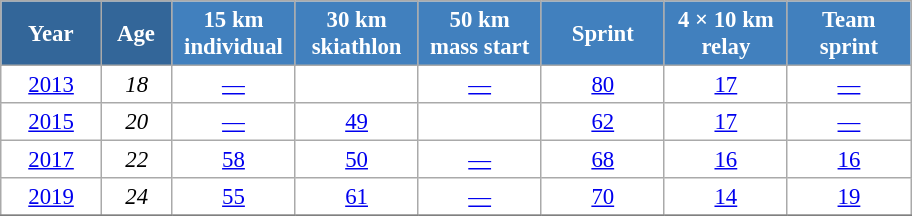<table class="wikitable" style="font-size:95%; text-align:center; border:grey solid 1px; border-collapse:collapse; background:#ffffff;">
<tr>
<th style="background-color:#369; color:white; width:60px;"> Year </th>
<th style="background-color:#369; color:white; width:40px;"> Age </th>
<th style="background-color:#4180be; color:white; width:75px;"> 15 km <br> individual </th>
<th style="background-color:#4180be; color:white; width:75px;"> 30 km <br> skiathlon </th>
<th style="background-color:#4180be; color:white; width:75px;"> 50 km <br> mass start </th>
<th style="background-color:#4180be; color:white; width:75px;"> Sprint </th>
<th style="background-color:#4180be; color:white; width:75px;"> 4 × 10 km <br> relay </th>
<th style="background-color:#4180be; color:white; width:75px;"> Team <br> sprint </th>
</tr>
<tr>
<td><a href='#'>2013</a></td>
<td><em>18</em></td>
<td><a href='#'>—</a></td>
<td><a href='#'></a></td>
<td><a href='#'>—</a></td>
<td><a href='#'>80</a></td>
<td><a href='#'>17</a></td>
<td><a href='#'>—</a></td>
</tr>
<tr>
<td><a href='#'>2015</a></td>
<td><em>20</em></td>
<td><a href='#'>—</a></td>
<td><a href='#'>49</a></td>
<td><a href='#'></a></td>
<td><a href='#'>62</a></td>
<td><a href='#'>17</a></td>
<td><a href='#'>—</a></td>
</tr>
<tr>
<td><a href='#'>2017</a></td>
<td><em>22</em></td>
<td><a href='#'>58</a></td>
<td><a href='#'>50</a></td>
<td><a href='#'>—</a></td>
<td><a href='#'>68</a></td>
<td><a href='#'>16</a></td>
<td><a href='#'>16</a></td>
</tr>
<tr>
<td><a href='#'>2019</a></td>
<td><em>24</em></td>
<td><a href='#'>55</a></td>
<td><a href='#'>61</a></td>
<td><a href='#'>—</a></td>
<td><a href='#'>70</a></td>
<td><a href='#'>14</a></td>
<td><a href='#'>19</a></td>
</tr>
<tr>
</tr>
</table>
